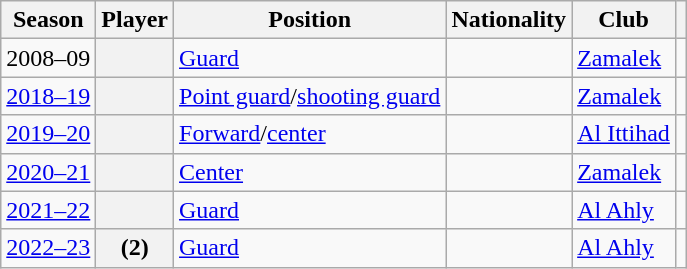<table class="wikitable plainrowheaders sortable">
<tr>
<th scope="col">Season</th>
<th scope="col">Player</th>
<th scope="col">Position</th>
<th scope="col">Nationality</th>
<th scope="col">Club</th>
<th scope="col" class="unsortbale"></th>
</tr>
<tr>
<td>2008–09</td>
<th scope="row"></th>
<td><a href='#'>Guard</a></td>
<td></td>
<td><a href='#'>Zamalek</a></td>
<td></td>
</tr>
<tr>
<td><a href='#'>2018–19</a></td>
<th scope="row"></th>
<td><a href='#'>Point guard</a>/<a href='#'>shooting guard</a></td>
<td></td>
<td><a href='#'>Zamalek</a></td>
<td></td>
</tr>
<tr>
<td><a href='#'>2019–20</a></td>
<th scope="row"></th>
<td><a href='#'>Forward</a>/<a href='#'>center</a></td>
<td></td>
<td><a href='#'>Al Ittihad</a></td>
<td align=center></td>
</tr>
<tr>
<td><a href='#'>2020–21</a></td>
<th scope="row"></th>
<td><a href='#'>Center</a></td>
<td></td>
<td><a href='#'>Zamalek</a></td>
<td align=center></td>
</tr>
<tr>
<td><a href='#'>2021–22</a></td>
<th scope="row"></th>
<td><a href='#'>Guard</a></td>
<td></td>
<td><a href='#'>Al Ahly</a></td>
<td align=center></td>
</tr>
<tr>
<td><a href='#'>2022–23</a></td>
<th scope="row"> (2)</th>
<td><a href='#'>Guard</a></td>
<td></td>
<td><a href='#'>Al Ahly</a></td>
<td></td>
</tr>
</table>
